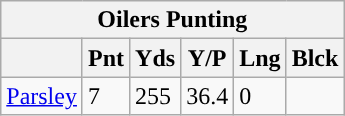<table class="wikitable">
<tr>
<th colspan="6">Oilers Punting</th>
</tr>
<tr>
<th></th>
<th>Pnt</th>
<th>Yds</th>
<th>Y/P</th>
<th>Lng</th>
<th>Blck</th>
</tr>
<tr>
<td><a href='#'>Parsley</a></td>
<td>7</td>
<td>255</td>
<td>36.4</td>
<td>0</td>
<td></td>
</tr>
</table>
